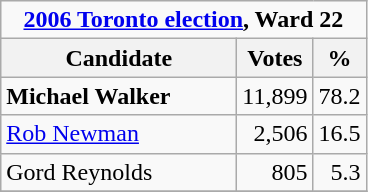<table class="wikitable">
<tr>
<td Colspan="3" align="center"><strong><a href='#'>2006 Toronto election</a>, Ward 22</strong></td>
</tr>
<tr>
<th bgcolor="#DDDDFF" width="150px">Candidate</th>
<th bgcolor="#DDDDFF">Votes</th>
<th bgcolor="#DDDDFF">%</th>
</tr>
<tr>
<td><strong>Michael Walker</strong></td>
<td align=right>11,899</td>
<td align=right>78.2</td>
</tr>
<tr>
<td><a href='#'>Rob Newman</a></td>
<td align=right>2,506</td>
<td align=right>16.5</td>
</tr>
<tr>
<td>Gord Reynolds</td>
<td align=right>805</td>
<td align=right>5.3</td>
</tr>
<tr>
</tr>
</table>
